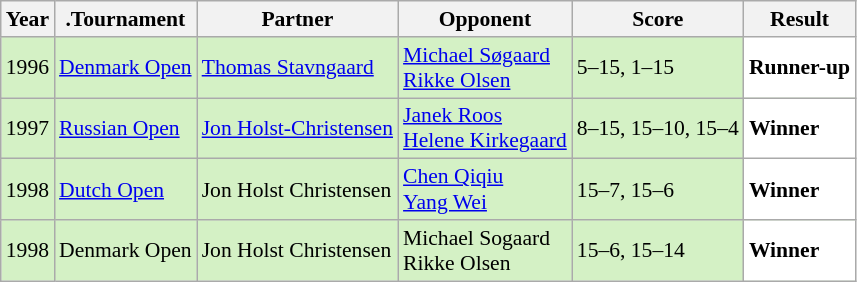<table class="sortable wikitable" style="font-size: 90%;">
<tr>
<th>Year</th>
<th>.Tournament</th>
<th>Partner</th>
<th>Opponent</th>
<th>Score</th>
<th>Result</th>
</tr>
<tr style="background:#D4F1C5">
<td align="center">1996</td>
<td align="left"><a href='#'>Denmark Open</a></td>
<td align="left"> <a href='#'>Thomas Stavngaard</a></td>
<td align="left"> <a href='#'>Michael Søgaard</a><br> <a href='#'>Rikke Olsen</a></td>
<td align="left">5–15, 1–15</td>
<td style="text-align:left; background:white"> <strong>Runner-up</strong></td>
</tr>
<tr style="background:#D4F1C5">
<td align="center">1997</td>
<td align="left"><a href='#'>Russian Open</a></td>
<td align="left"> <a href='#'>Jon Holst-Christensen</a></td>
<td align="left"> <a href='#'>Janek Roos</a> <br>  <a href='#'>Helene Kirkegaard</a></td>
<td align="left">8–15, 15–10, 15–4</td>
<td style="text-align:left; background:white"> <strong>Winner</strong></td>
</tr>
<tr style="background:#D4F1C5">
<td align="center">1998</td>
<td align="left"><a href='#'>Dutch Open</a></td>
<td align="left"> Jon Holst Christensen</td>
<td align="left"> <a href='#'>Chen Qiqiu</a> <br>  <a href='#'>Yang Wei</a></td>
<td align="left">15–7, 15–6</td>
<td style="text-align:left; background:white"> <strong>Winner</strong></td>
</tr>
<tr style="background:#D4F1C5">
<td align="center">1998</td>
<td align="left">Denmark Open</td>
<td align="left"> Jon Holst Christensen</td>
<td align="left"> Michael Sogaard <br>  Rikke Olsen</td>
<td align="left">15–6, 15–14</td>
<td style="text-align:left; background:white"> <strong>Winner</strong></td>
</tr>
</table>
